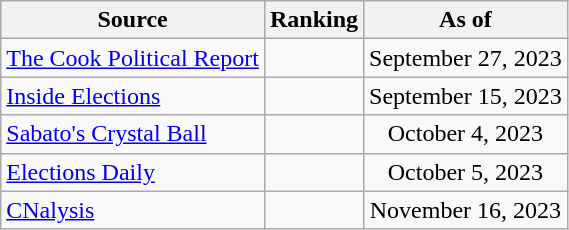<table class="wikitable" style="text-align:center">
<tr>
<th>Source</th>
<th>Ranking</th>
<th>As of</th>
</tr>
<tr>
<td align=left><a href='#'>The Cook Political Report</a></td>
<td></td>
<td>September 27, 2023</td>
</tr>
<tr>
<td align=left><a href='#'>Inside Elections</a></td>
<td></td>
<td>September 15, 2023</td>
</tr>
<tr>
<td align=left><a href='#'>Sabato's Crystal Ball</a></td>
<td></td>
<td>October 4, 2023</td>
</tr>
<tr>
<td align=left><a href='#'>Elections Daily</a></td>
<td></td>
<td>October 5, 2023</td>
</tr>
<tr>
<td align=left><a href='#'>CNalysis</a></td>
<td></td>
<td>November 16, 2023</td>
</tr>
</table>
